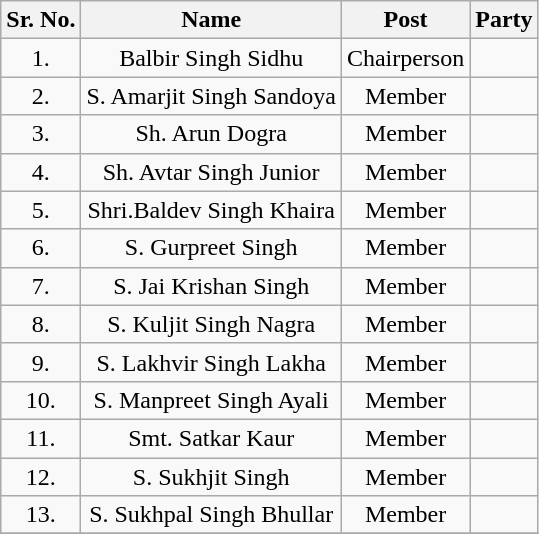<table class="wikitable sortable">
<tr>
<th>Sr. No.</th>
<th>Name</th>
<th>Post</th>
<th colspan="2">Party</th>
</tr>
<tr align="center">
<td>1.</td>
<td>Balbir Singh Sidhu</td>
<td>Chairperson</td>
<td></td>
</tr>
<tr align="center">
<td>2.</td>
<td>S. Amarjit Singh Sandoya</td>
<td>Member</td>
<td></td>
</tr>
<tr align="center">
<td>3.</td>
<td>Sh. Arun Dogra</td>
<td>Member</td>
<td></td>
</tr>
<tr align="center">
<td>4.</td>
<td>Sh. Avtar Singh Junior</td>
<td>Member</td>
<td></td>
</tr>
<tr align="center">
<td>5.</td>
<td>Shri.Baldev Singh Khaira</td>
<td>Member</td>
<td></td>
</tr>
<tr align="center">
<td>6.</td>
<td>S. Gurpreet Singh</td>
<td>Member</td>
<td></td>
</tr>
<tr align="center">
<td>7.</td>
<td>S. Jai Krishan Singh</td>
<td>Member</td>
<td></td>
</tr>
<tr align="center">
<td>8.</td>
<td>S. Kuljit Singh Nagra</td>
<td>Member</td>
<td></td>
</tr>
<tr align="center">
<td>9.</td>
<td>S. Lakhvir Singh Lakha</td>
<td>Member</td>
<td></td>
</tr>
<tr align="center">
<td>10.</td>
<td>S. Manpreet Singh Ayali</td>
<td>Member</td>
<td></td>
</tr>
<tr align="center">
<td>11.</td>
<td>Smt. Satkar Kaur</td>
<td>Member</td>
<td></td>
</tr>
<tr align="center">
<td>12.</td>
<td>S. Sukhjit Singh</td>
<td>Member</td>
<td></td>
</tr>
<tr align="center">
<td>13.</td>
<td>S. Sukhpal Singh Bhullar</td>
<td>Member</td>
<td></td>
</tr>
<tr align="center">
</tr>
</table>
